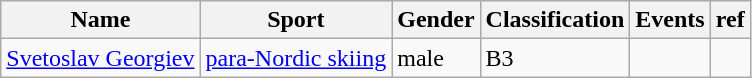<table class="wikitable">
<tr>
<th>Name</th>
<th>Sport</th>
<th>Gender</th>
<th>Classification</th>
<th>Events</th>
<th>ref</th>
</tr>
<tr>
<td><a href='#'>Svetoslav Georgiev</a></td>
<td><a href='#'>para-Nordic skiing</a></td>
<td>male</td>
<td>B3</td>
<td></td>
<td></td>
</tr>
</table>
